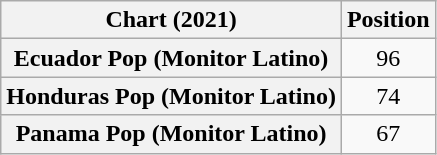<table class="wikitable plainrowheaders sortable" style="text-align:center">
<tr>
<th scope="col">Chart (2021)</th>
<th scope="col">Position</th>
</tr>
<tr>
<th scope="row">Ecuador Pop (Monitor Latino)</th>
<td>96</td>
</tr>
<tr>
<th scope="row">Honduras Pop (Monitor Latino)</th>
<td>74</td>
</tr>
<tr>
<th scope="row">Panama Pop (Monitor Latino)</th>
<td>67</td>
</tr>
</table>
